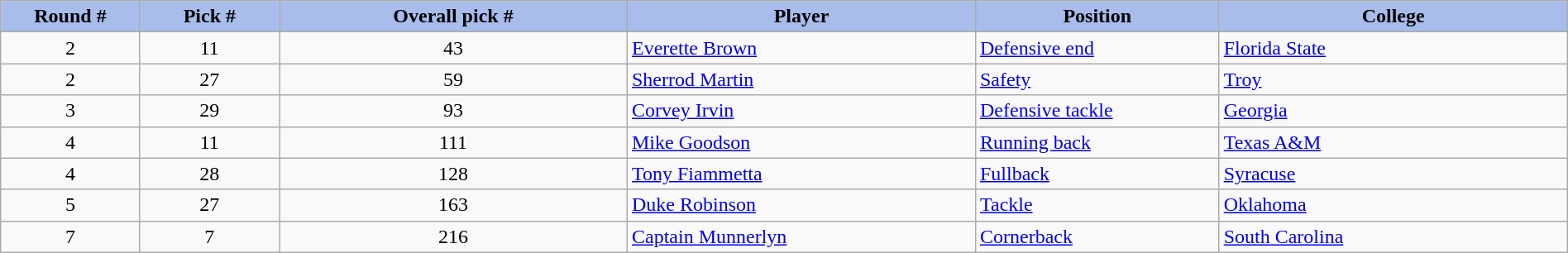<table class="wikitable" style="width: 100%">
<tr>
<th style="background:#A8BDEC;" width=8%>Round #</th>
<th width=8% style="background:#A8BDEC;">Pick #</th>
<th width=20% style="background:#A8BDEC;">Overall pick #</th>
<th width=20% style="background:#A8BDEC;">Player</th>
<th width=14% style="background:#A8BDEC;">Position</th>
<th width=20% style="background:#A8BDEC;">College</th>
</tr>
<tr>
<td align=center>2</td>
<td align=center>11</td>
<td align=center>43</td>
<td><a href='#'>Everette Brown</a></td>
<td><a href='#'>Defensive end</a></td>
<td><a href='#'>Florida State</a></td>
</tr>
<tr>
<td align=center>2</td>
<td align=center>27</td>
<td align=center>59</td>
<td><a href='#'>Sherrod Martin</a></td>
<td><a href='#'>Safety</a></td>
<td><a href='#'>Troy</a></td>
</tr>
<tr>
<td align=center>3</td>
<td align=center>29</td>
<td align=center>93</td>
<td><a href='#'>Corvey Irvin</a></td>
<td><a href='#'>Defensive tackle</a></td>
<td><a href='#'>Georgia</a></td>
</tr>
<tr>
<td align=center>4</td>
<td align=center>11</td>
<td align=center>111</td>
<td><a href='#'>Mike Goodson</a></td>
<td><a href='#'>Running back</a></td>
<td><a href='#'>Texas A&M</a></td>
</tr>
<tr>
<td align=center>4</td>
<td align=center>28</td>
<td align=center>128</td>
<td><a href='#'>Tony Fiammetta</a></td>
<td><a href='#'>Fullback</a></td>
<td><a href='#'>Syracuse</a></td>
</tr>
<tr>
<td align=center>5</td>
<td align=center>27</td>
<td align=center>163</td>
<td><a href='#'>Duke Robinson</a></td>
<td><a href='#'>Tackle</a></td>
<td><a href='#'>Oklahoma</a></td>
</tr>
<tr>
<td align=center>7</td>
<td align=center>7</td>
<td align=center>216</td>
<td><a href='#'>Captain Munnerlyn</a></td>
<td><a href='#'>Cornerback</a></td>
<td><a href='#'>South Carolina</a></td>
</tr>
</table>
